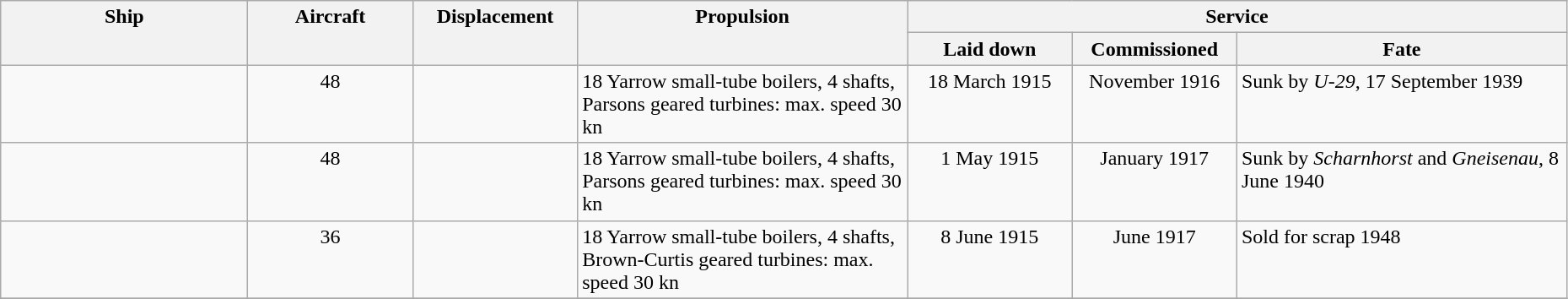<table class="wikitable" style="width:98%;">
<tr valign="top"|- valign="top">
<th style="width:15%; text-align:center;" rowspan="2">Ship</th>
<th style="width:10%; text-align:center;" rowspan="2">Aircraft</th>
<th style="width:10%; text-align:center;" rowspan="2">Displacement</th>
<th style="width:20%; text-align:center;" rowspan="2">Propulsion</th>
<th style="width:40%; text-align:center;" colspan="3">Service</th>
</tr>
<tr valign="top">
<th style="width:10%; text-align:center;">Laid down</th>
<th style="width:10%; text-align:center;">Commissioned</th>
<th style="width:20%; text-align:center;">Fate</th>
</tr>
<tr valign="top">
<td align= left></td>
<td style="text-align:center;">48</td>
<td style="text-align:center;"></td>
<td align= left>18 Yarrow small-tube boilers, 4 shafts, Parsons geared turbines: max. speed 30 kn</td>
<td style="text-align:center;">18 March 1915</td>
<td style="text-align:center;">November 1916</td>
<td align= left>Sunk by <em>U-29</em>, 17 September 1939</td>
</tr>
<tr valign="top">
<td align= left></td>
<td style="text-align:center;">48</td>
<td style="text-align:center;"></td>
<td align= left>18 Yarrow small-tube boilers, 4 shafts, Parsons geared turbines: max. speed 30 kn</td>
<td style="text-align:center;">1 May 1915</td>
<td style="text-align:center;">January 1917</td>
<td align= left>Sunk by <em>Scharnhorst</em> and <em>Gneisenau</em>, 8 June 1940</td>
</tr>
<tr valign="top">
<td align= left></td>
<td style="text-align:center;">36</td>
<td style="text-align:center;"></td>
<td align= left>18 Yarrow small-tube boilers, 4 shafts, Brown-Curtis geared turbines: max. speed 30 kn</td>
<td style="text-align:center;">8 June 1915</td>
<td style="text-align:center;">June 1917</td>
<td align= left>Sold for scrap 1948</td>
</tr>
<tr valign="top">
</tr>
</table>
